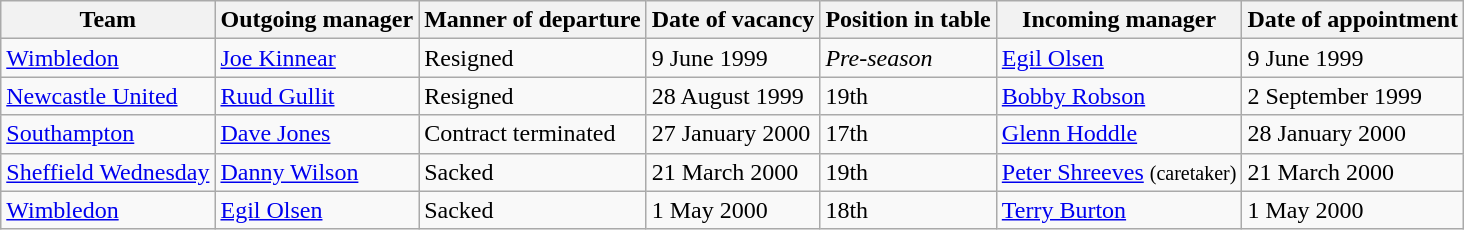<table class="wikitable">
<tr>
<th>Team</th>
<th>Outgoing manager</th>
<th>Manner of departure</th>
<th>Date of vacancy</th>
<th>Position in table</th>
<th>Incoming manager</th>
<th>Date of appointment</th>
</tr>
<tr>
<td><a href='#'>Wimbledon</a></td>
<td> <a href='#'>Joe Kinnear</a></td>
<td>Resigned</td>
<td>9 June 1999</td>
<td><em>Pre-season</em></td>
<td> <a href='#'>Egil Olsen</a></td>
<td>9 June 1999</td>
</tr>
<tr>
<td><a href='#'>Newcastle United</a></td>
<td> <a href='#'>Ruud Gullit</a></td>
<td>Resigned</td>
<td>28 August 1999</td>
<td>19th</td>
<td> <a href='#'>Bobby Robson</a></td>
<td>2 September 1999</td>
</tr>
<tr>
<td><a href='#'>Southampton</a></td>
<td> <a href='#'>Dave Jones</a></td>
<td>Contract terminated</td>
<td>27 January 2000</td>
<td>17th</td>
<td> <a href='#'>Glenn Hoddle</a></td>
<td>28 January 2000</td>
</tr>
<tr>
<td><a href='#'>Sheffield Wednesday</a></td>
<td> <a href='#'>Danny Wilson</a></td>
<td>Sacked</td>
<td>21 March 2000</td>
<td>19th</td>
<td> <a href='#'>Peter Shreeves</a> <small>(caretaker)</small></td>
<td>21 March 2000</td>
</tr>
<tr>
<td><a href='#'>Wimbledon</a></td>
<td> <a href='#'>Egil Olsen</a></td>
<td>Sacked</td>
<td>1 May 2000</td>
<td>18th</td>
<td> <a href='#'>Terry Burton</a></td>
<td>1 May 2000</td>
</tr>
</table>
